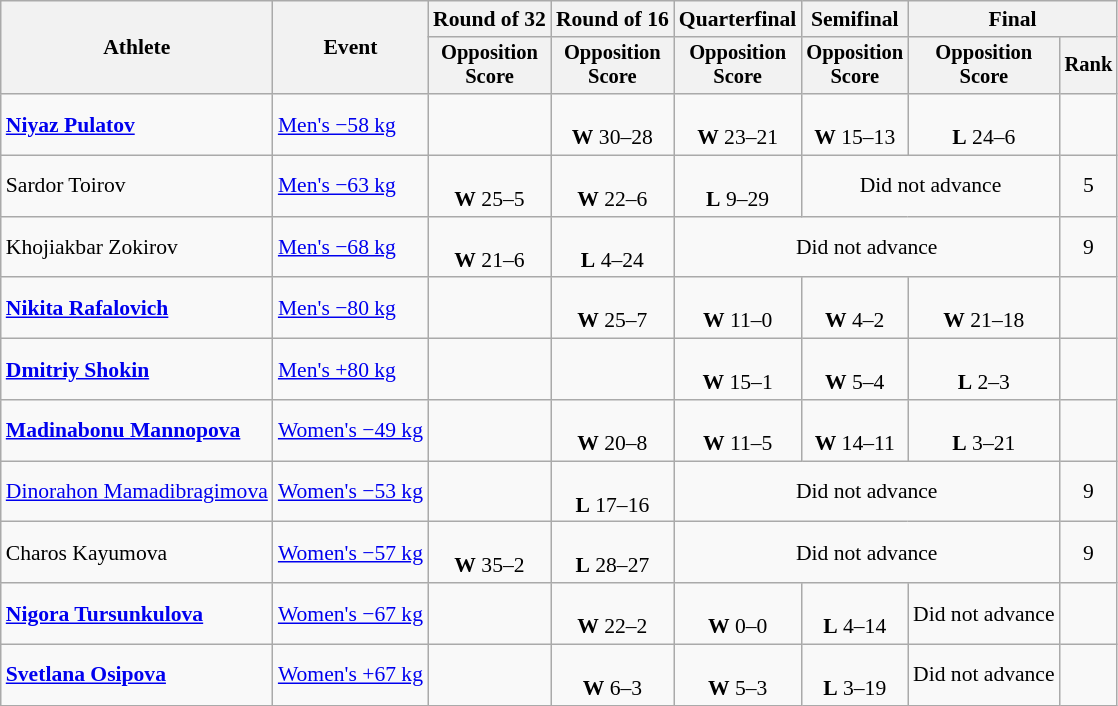<table class=wikitable style=font-size:90%;text-align:center>
<tr>
<th rowspan=2>Athlete</th>
<th rowspan=2>Event</th>
<th>Round of 32</th>
<th>Round of 16</th>
<th>Quarterfinal</th>
<th>Semifinal</th>
<th colspan=2>Final</th>
</tr>
<tr style=font-size:95%>
<th>Opposition<br>Score</th>
<th>Opposition<br>Score</th>
<th>Opposition<br>Score</th>
<th>Opposition<br>Score</th>
<th>Opposition<br>Score</th>
<th>Rank</th>
</tr>
<tr>
<td align=left><strong><a href='#'>Niyaz Pulatov</a></strong></td>
<td align=left><a href='#'>Men's −58 kg</a></td>
<td></td>
<td><br><strong>W</strong> 30–28</td>
<td><br><strong>W</strong> 23–21</td>
<td><br><strong>W</strong> 15–13</td>
<td><br><strong>L</strong>  24–6</td>
<td></td>
</tr>
<tr>
<td align=left>Sardor Toirov</td>
<td align=left><a href='#'>Men's −63 kg</a></td>
<td><br><strong>W</strong> 25–5</td>
<td><br><strong>W</strong> 22–6</td>
<td><br><strong>L</strong> 9–29</td>
<td colspan=2>Did not advance</td>
<td>5</td>
</tr>
<tr>
<td align=left>Khojiakbar Zokirov</td>
<td align=left><a href='#'>Men's −68 kg</a></td>
<td><br><strong>W</strong> 21–6</td>
<td><br><strong>L</strong> 4–24</td>
<td colspan=3>Did not advance</td>
<td>9</td>
</tr>
<tr>
<td align=left><strong><a href='#'>Nikita Rafalovich</a></strong></td>
<td align=left><a href='#'>Men's −80 kg</a></td>
<td></td>
<td><br><strong>W</strong> 25–7</td>
<td><br><strong>W</strong> 11–0</td>
<td><br><strong>W</strong> 4–2</td>
<td><br><strong>W</strong> 21–18</td>
<td></td>
</tr>
<tr>
<td align=left><strong><a href='#'>Dmitriy Shokin</a></strong></td>
<td align=left><a href='#'>Men's +80 kg</a></td>
<td></td>
<td></td>
<td><br><strong>W</strong> 15–1</td>
<td><br><strong>W</strong> 5–4</td>
<td><br><strong>L</strong> 2–3</td>
<td></td>
</tr>
<tr>
<td align=left><strong><a href='#'>Madinabonu Mannopova</a></strong></td>
<td align=left><a href='#'>Women's −49 kg</a></td>
<td></td>
<td><br><strong>W</strong> 20–8</td>
<td><br><strong>W</strong> 11–5</td>
<td><br><strong>W</strong> 14–11</td>
<td><br><strong>L</strong> 3–21</td>
<td></td>
</tr>
<tr>
<td align=left><a href='#'>Dinorahon Mamadibragimova</a></td>
<td align=left><a href='#'>Women's −53 kg</a></td>
<td></td>
<td><br><strong>L</strong>  17–16</td>
<td colspan=3>Did not advance</td>
<td>9</td>
</tr>
<tr>
<td align=left>Charos Kayumova</td>
<td align=left><a href='#'>Women's −57 kg</a></td>
<td><br><strong>W</strong> 35–2</td>
<td><br><strong>L</strong>  28–27</td>
<td colspan=3>Did not advance</td>
<td>9</td>
</tr>
<tr>
<td align=left><strong><a href='#'>Nigora Tursunkulova</a></strong></td>
<td align=left><a href='#'>Women's −67 kg</a></td>
<td></td>
<td><br><strong>W</strong> 22–2</td>
<td><br><strong>W</strong> 0–0</td>
<td><br><strong>L</strong>  4–14</td>
<td>Did not advance</td>
<td></td>
</tr>
<tr>
<td align=left><strong><a href='#'>Svetlana Osipova</a></strong></td>
<td align=left><a href='#'>Women's +67 kg</a></td>
<td></td>
<td><br><strong>W</strong> 6–3</td>
<td><br><strong>W</strong> 5–3</td>
<td><br><strong>L</strong>  3–19</td>
<td>Did not advance</td>
<td></td>
</tr>
</table>
